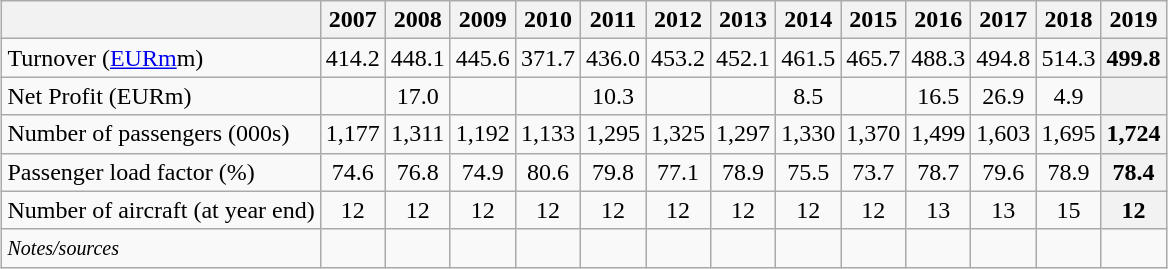<table class="wikitable" style="margin:auto; text-align:center;">
<tr>
<th></th>
<th>2007</th>
<th>2008</th>
<th>2009</th>
<th>2010</th>
<th>2011</th>
<th>2012</th>
<th>2013</th>
<th>2014</th>
<th>2015</th>
<th>2016</th>
<th>2017</th>
<th>2018</th>
<th>2019</th>
</tr>
<tr>
<td align="left">Turnover (<a href='#'>EURm</a>m)</td>
<td>414.2</td>
<td>448.1</td>
<td>445.6</td>
<td>371.7</td>
<td>436.0</td>
<td>453.2</td>
<td>452.1</td>
<td>461.5</td>
<td>465.7</td>
<td>488.3</td>
<td>494.8</td>
<td>514.3</td>
<th>499.8</th>
</tr>
<tr>
<td align="left">Net Profit (EURm)</td>
<td></td>
<td>17.0</td>
<td></td>
<td></td>
<td>10.3</td>
<td></td>
<td></td>
<td>8.5</td>
<td></td>
<td>16.5</td>
<td>26.9</td>
<td>4.9</td>
<th></th>
</tr>
<tr>
<td align="left">Number of passengers (000s)</td>
<td>1,177</td>
<td>1,311</td>
<td>1,192</td>
<td>1,133</td>
<td>1,295</td>
<td>1,325</td>
<td>1,297</td>
<td>1,330</td>
<td>1,370</td>
<td>1,499</td>
<td>1,603</td>
<td>1,695</td>
<th>1,724</th>
</tr>
<tr>
<td align="left">Passenger load factor (%)</td>
<td>74.6</td>
<td>76.8</td>
<td>74.9</td>
<td>80.6</td>
<td>79.8</td>
<td>77.1</td>
<td>78.9</td>
<td>75.5</td>
<td>73.7</td>
<td>78.7</td>
<td>79.6</td>
<td>78.9</td>
<th>78.4</th>
</tr>
<tr>
<td align="left">Number of aircraft (at year end)</td>
<td>12</td>
<td>12</td>
<td>12</td>
<td>12</td>
<td>12</td>
<td>12</td>
<td>12</td>
<td>12</td>
<td>12</td>
<td>13</td>
<td>13</td>
<td>15</td>
<th>12</th>
</tr>
<tr>
<td align="left"><small><em>Notes/sources</em></small></td>
<td></td>
<td></td>
<td></td>
<td></td>
<td></td>
<td></td>
<td></td>
<td></td>
<td></td>
<td></td>
<td></td>
<td></td>
<td></td>
</tr>
</table>
